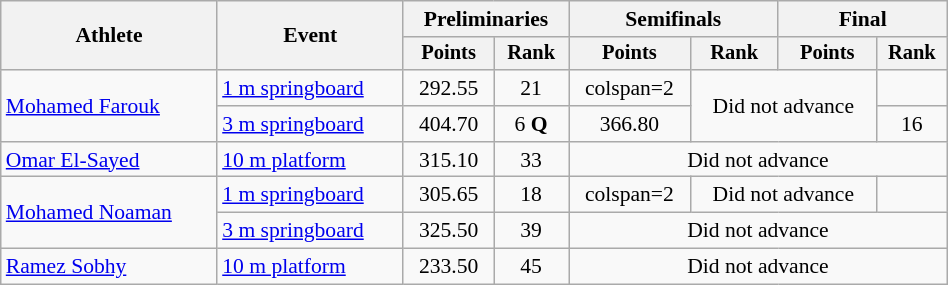<table class="wikitable" style="text-align:center; font-size:90%; width:50%;">
<tr>
<th rowspan=2>Athlete</th>
<th rowspan=2>Event</th>
<th colspan=2>Preliminaries</th>
<th colspan=2>Semifinals</th>
<th colspan=2>Final</th>
</tr>
<tr style="font-size:95%">
<th>Points</th>
<th>Rank</th>
<th>Points</th>
<th>Rank</th>
<th>Points</th>
<th>Rank</th>
</tr>
<tr>
<td align=left rowspan=2><a href='#'>Mohamed Farouk</a></td>
<td align=left><a href='#'>1 m springboard</a></td>
<td>292.55</td>
<td>21</td>
<td>colspan=2 </td>
<td colspan=2 rowspan=2>Did not advance</td>
</tr>
<tr>
<td align=left><a href='#'>3 m springboard</a></td>
<td>404.70</td>
<td>6 <strong>Q</strong></td>
<td>366.80</td>
<td>16</td>
</tr>
<tr>
<td align=left><a href='#'>Omar El-Sayed</a></td>
<td align=left><a href='#'>10 m platform</a></td>
<td>315.10</td>
<td>33</td>
<td colspan=4>Did not advance</td>
</tr>
<tr>
<td align=left rowspan=2><a href='#'>Mohamed Noaman</a></td>
<td align=left><a href='#'>1 m springboard</a></td>
<td>305.65</td>
<td>18</td>
<td>colspan=2 </td>
<td colspan=2>Did not advance</td>
</tr>
<tr>
<td align=left><a href='#'>3 m springboard</a></td>
<td>325.50</td>
<td>39</td>
<td colspan=4>Did not advance</td>
</tr>
<tr>
<td align=left><a href='#'>Ramez Sobhy</a></td>
<td align=left><a href='#'>10 m platform</a></td>
<td>233.50</td>
<td>45</td>
<td colspan=4>Did not advance</td>
</tr>
</table>
